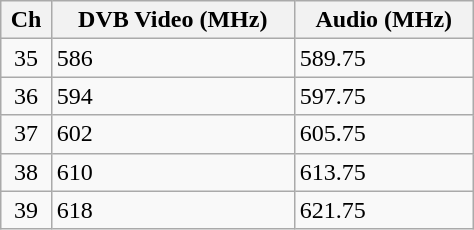<table class="wikitable" width="25%">
<tr>
<th>Ch</th>
<th>DVB Video (MHz)</th>
<th>Audio (MHz)</th>
</tr>
<tr>
<td align=center>35</td>
<td>586</td>
<td>589.75</td>
</tr>
<tr>
<td align=center>36</td>
<td>594</td>
<td>597.75</td>
</tr>
<tr>
<td align=center>37</td>
<td>602</td>
<td>605.75</td>
</tr>
<tr>
<td align=center>38</td>
<td>610</td>
<td>613.75</td>
</tr>
<tr>
<td align=center>39</td>
<td>618</td>
<td>621.75</td>
</tr>
</table>
